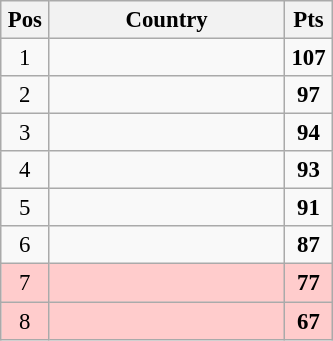<table class="wikitable" style="text-align: center; font-size:95%">
<tr>
<th style="width:25px;">Pos</th>
<th style="width:150px;">Country</th>
<th style="width:25px;">Pts</th>
</tr>
<tr>
<td>1</td>
<td align="left"></td>
<td><strong>107</strong></td>
</tr>
<tr>
<td>2</td>
<td align="left"></td>
<td><strong>97</strong></td>
</tr>
<tr>
<td>3</td>
<td align="left"></td>
<td><strong>94</strong></td>
</tr>
<tr>
<td>4</td>
<td align="left"></td>
<td><strong>93</strong></td>
</tr>
<tr>
<td>5</td>
<td align="left"></td>
<td><strong>91</strong></td>
</tr>
<tr>
<td>6</td>
<td align="left"></td>
<td><strong>87</strong></td>
</tr>
<tr bgcolor=ffcccc>
<td>7</td>
<td align="left"></td>
<td><strong>77</strong></td>
</tr>
<tr bgcolor=ffcccc>
<td>8</td>
<td align="left"></td>
<td><strong>67</strong></td>
</tr>
</table>
